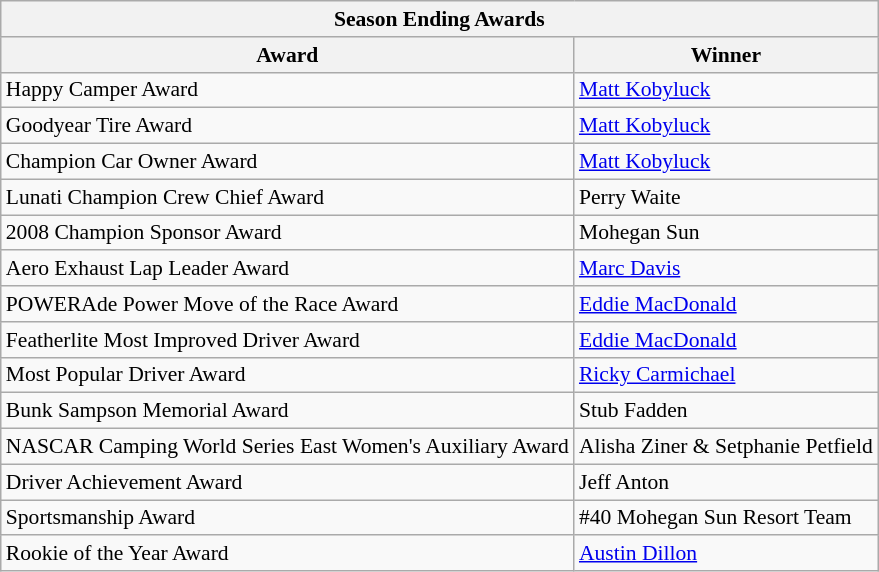<table class="wikitable" style="font-size: 90%;">
<tr>
<th colspan=2>Season Ending Awards</th>
</tr>
<tr>
<th>Award</th>
<th>Winner</th>
</tr>
<tr>
<td>Happy Camper Award</td>
<td><a href='#'>Matt Kobyluck</a></td>
</tr>
<tr>
<td>Goodyear Tire Award</td>
<td><a href='#'>Matt Kobyluck</a></td>
</tr>
<tr>
<td>Champion Car Owner Award</td>
<td><a href='#'>Matt Kobyluck</a></td>
</tr>
<tr>
<td>Lunati Champion Crew Chief Award</td>
<td>Perry Waite</td>
</tr>
<tr>
<td>2008 Champion Sponsor Award</td>
<td>Mohegan Sun</td>
</tr>
<tr>
<td>Aero Exhaust Lap Leader Award</td>
<td><a href='#'>Marc Davis</a></td>
</tr>
<tr>
<td>POWERAde Power Move of the Race Award</td>
<td><a href='#'>Eddie MacDonald</a></td>
</tr>
<tr>
<td>Featherlite Most Improved Driver Award</td>
<td><a href='#'>Eddie MacDonald</a></td>
</tr>
<tr>
<td>Most Popular Driver Award</td>
<td><a href='#'>Ricky Carmichael</a></td>
</tr>
<tr>
<td>Bunk Sampson Memorial Award</td>
<td>Stub Fadden</td>
</tr>
<tr>
<td>NASCAR Camping World Series East Women's Auxiliary Award</td>
<td>Alisha Ziner & Setphanie Petfield</td>
</tr>
<tr>
<td>Driver Achievement Award</td>
<td>Jeff Anton</td>
</tr>
<tr>
<td>Sportsmanship Award</td>
<td>#40 Mohegan Sun Resort Team</td>
</tr>
<tr>
<td>Rookie of the Year Award</td>
<td><a href='#'>Austin Dillon</a></td>
</tr>
</table>
